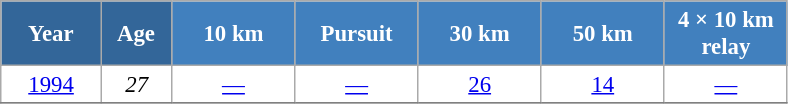<table class="wikitable" style="font-size:95%; text-align:center; border:grey solid 1px; border-collapse:collapse; background:#ffffff;">
<tr>
<th style="background-color:#369; color:white; width:60px;"> Year </th>
<th style="background-color:#369; color:white; width:40px;"> Age </th>
<th style="background-color:#4180be; color:white; width:75px;"> 10 km </th>
<th style="background-color:#4180be; color:white; width:75px;"> Pursuit </th>
<th style="background-color:#4180be; color:white; width:75px;"> 30 km </th>
<th style="background-color:#4180be; color:white; width:75px;"> 50 km </th>
<th style="background-color:#4180be; color:white; width:75px;"> 4 × 10 km <br> relay </th>
</tr>
<tr>
<td><a href='#'>1994</a></td>
<td><em>27</em></td>
<td><a href='#'>—</a></td>
<td><a href='#'>—</a></td>
<td><a href='#'>26</a></td>
<td><a href='#'>14</a></td>
<td><a href='#'>—</a></td>
</tr>
<tr>
</tr>
</table>
